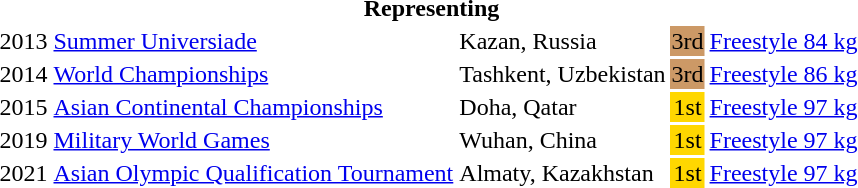<table>
<tr>
<th colspan="6">Representing </th>
</tr>
<tr>
<td>2013</td>
<td><a href='#'>Summer Universiade</a></td>
<td>Kazan, Russia</td>
<td align="center" bgcolor="cc9966">3rd</td>
<td><a href='#'>Freestyle 84 kg</a></td>
<td></td>
</tr>
<tr>
<td>2014</td>
<td><a href='#'>World Championships</a></td>
<td>Tashkent, Uzbekistan</td>
<td align="center" bgcolor="cc9966">3rd</td>
<td><a href='#'>Freestyle 86 kg</a></td>
<td></td>
</tr>
<tr>
<td>2015</td>
<td><a href='#'>Asian Continental Championships</a></td>
<td>Doha, Qatar</td>
<td align="center" bgcolor="gold">1st</td>
<td><a href='#'>Freestyle 97 kg</a></td>
<td></td>
</tr>
<tr>
<td>2019</td>
<td><a href='#'>Military World Games</a></td>
<td>Wuhan, China</td>
<td align="center" bgcolor="gold">1st</td>
<td><a href='#'>Freestyle 97 kg</a></td>
<td></td>
</tr>
<tr>
<td>2021</td>
<td><a href='#'>Asian Olympic Qualification Tournament</a></td>
<td>Almaty, Kazakhstan</td>
<td align="center" bgcolor="gold">1st</td>
<td><a href='#'>Freestyle 97 kg</a></td>
<td></td>
</tr>
</table>
